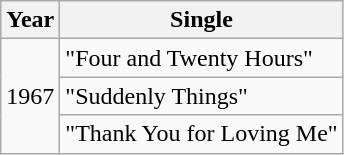<table class="wikitable">
<tr>
<th>Year</th>
<th>Single</th>
</tr>
<tr>
<td rowspan="3">1967</td>
<td>"Four and Twenty Hours"</td>
</tr>
<tr>
<td>"Suddenly Things"</td>
</tr>
<tr>
<td>"Thank You for Loving Me"</td>
</tr>
</table>
